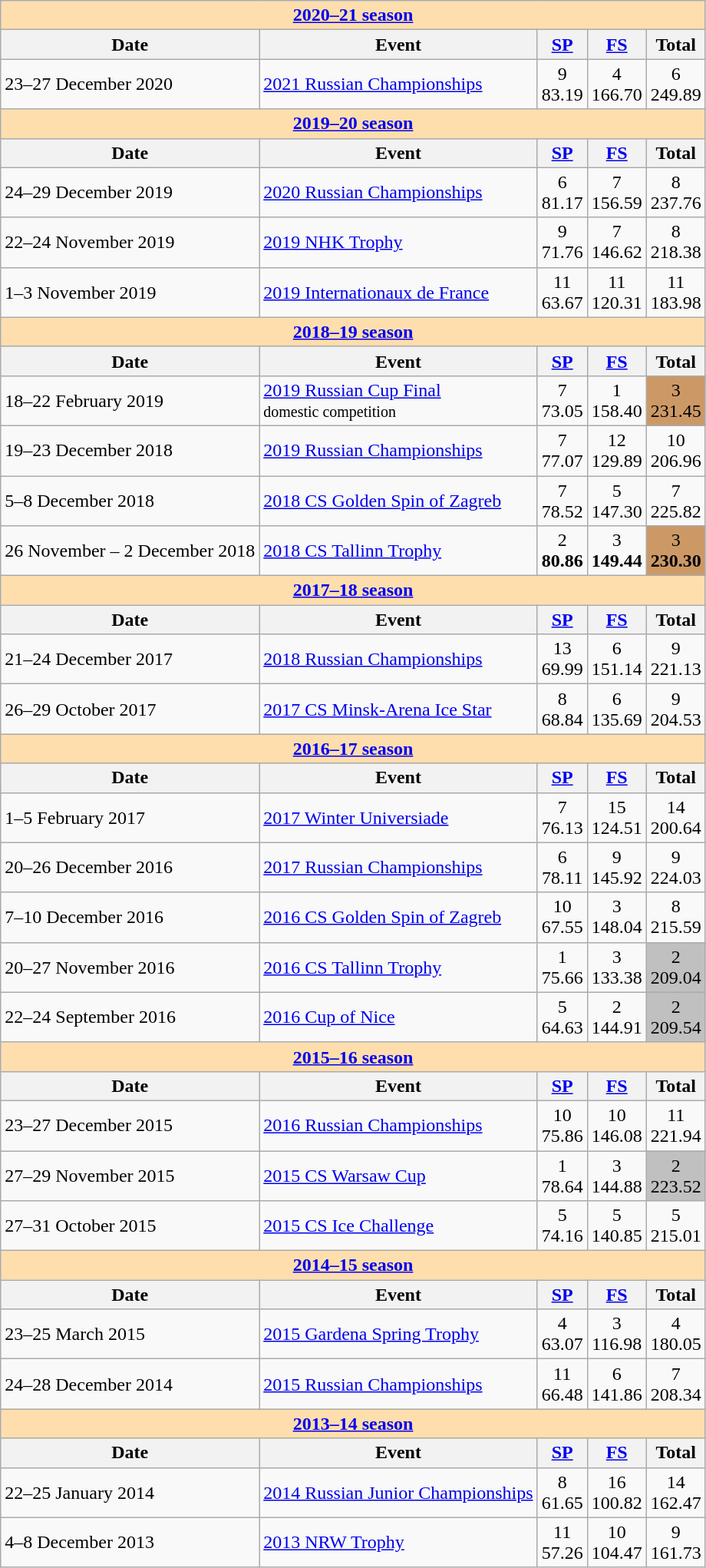<table class="wikitable">
<tr>
<td style="background-color: #ffdead;" colspan=5 align=center><a href='#'><strong>2020–21 season</strong></a></td>
</tr>
<tr>
<th>Date</th>
<th>Event</th>
<th><a href='#'>SP</a></th>
<th><a href='#'>FS</a></th>
<th>Total</th>
</tr>
<tr>
<td>23–27 December 2020</td>
<td><a href='#'>2021 Russian Championships</a></td>
<td align=center>9 <br> 83.19</td>
<td align=center>4<br>166.70</td>
<td align=center>6<br>249.89</td>
</tr>
<tr>
<td style="background-color: #ffdead; " colspan=6 align=center><a href='#'><strong>2019–20 season</strong></a></td>
</tr>
<tr>
<th>Date</th>
<th>Event</th>
<th><a href='#'>SP</a></th>
<th><a href='#'>FS</a></th>
<th>Total</th>
</tr>
<tr>
<td>24–29 December 2019</td>
<td><a href='#'>2020 Russian Championships</a></td>
<td align=center>6 <br> 81.17</td>
<td align=center>7 <br>  156.59</td>
<td align=center>8 <br> 237.76</td>
</tr>
<tr>
<td>22–24 November 2019</td>
<td><a href='#'>2019 NHK Trophy</a></td>
<td align=center>9 <br> 71.76</td>
<td align=center>7 <br> 146.62</td>
<td align=center>8 <br> 218.38</td>
</tr>
<tr>
<td>1–3 November 2019</td>
<td><a href='#'>2019 Internationaux de France</a></td>
<td align=center>11 <br> 63.67</td>
<td align=center>11 <br> 120.31</td>
<td align=center>11 <br> 183.98</td>
</tr>
<tr>
<td style="background-color: #ffdead;" colspan=5 align=center><a href='#'><strong>2018–19 season</strong></a></td>
</tr>
<tr>
<th>Date</th>
<th>Event</th>
<th><a href='#'>SP</a></th>
<th><a href='#'>FS</a></th>
<th>Total</th>
</tr>
<tr>
<td>18–22 February 2019</td>
<td><a href='#'>2019 Russian Cup Final</a> <br><small>domestic competition</small></td>
<td align=center>7 <br> 73.05</td>
<td align=center>1 <br> 158.40</td>
<td align=center bgcolor=cc9966>3 <br> 231.45</td>
</tr>
<tr>
<td>19–23 December 2018</td>
<td><a href='#'>2019 Russian Championships</a></td>
<td align=center>7 <br> 77.07</td>
<td align=center>12 <br> 129.89</td>
<td align=center>10 <br> 206.96</td>
</tr>
<tr>
<td>5–8 December 2018</td>
<td><a href='#'>2018 CS Golden Spin of Zagreb</a></td>
<td align=center>7 <br> 78.52</td>
<td align=center>5 <br> 147.30</td>
<td align=center>7 <br> 225.82</td>
</tr>
<tr>
<td>26 November – 2 December 2018</td>
<td><a href='#'>2018 CS Tallinn Trophy</a></td>
<td align=center>2 <br> <strong>80.86</strong></td>
<td align=center>3 <br> <strong>149.44</strong></td>
<td align=center bgcolor=cc9966>3 <br> <strong>230.30</strong></td>
</tr>
<tr>
<td style="background-color: #ffdead;" colspan=5 align=center><a href='#'><strong>2017–18 season</strong></a></td>
</tr>
<tr>
<th>Date</th>
<th>Event</th>
<th><a href='#'>SP</a></th>
<th><a href='#'>FS</a></th>
<th>Total</th>
</tr>
<tr>
<td>21–24 December 2017</td>
<td><a href='#'>2018 Russian Championships</a></td>
<td align=center>13 <br> 69.99</td>
<td align=center>6 <br> 151.14</td>
<td align=center>9 <br> 221.13</td>
</tr>
<tr>
<td>26–29 October 2017</td>
<td><a href='#'>2017 CS Minsk-Arena Ice Star</a></td>
<td align=center>8 <br> 68.84</td>
<td align=center>6 <br> 135.69</td>
<td align=center>9 <br> 204.53</td>
</tr>
<tr>
<td style="background-color: #ffdead;" colspan=5 align=center><a href='#'><strong>2016–17 season</strong></a></td>
</tr>
<tr>
<th>Date</th>
<th>Event</th>
<th><a href='#'>SP</a></th>
<th><a href='#'>FS</a></th>
<th>Total</th>
</tr>
<tr>
<td>1–5 February 2017</td>
<td><a href='#'>2017 Winter Universiade</a></td>
<td align=center>7 <br> 76.13</td>
<td align=center>15 <br> 124.51</td>
<td align=center>14 <br> 200.64</td>
</tr>
<tr>
<td>20–26 December 2016</td>
<td><a href='#'>2017 Russian Championships</a></td>
<td align=center>6 <br> 78.11</td>
<td align=center>9 <br> 145.92</td>
<td align=center>9 <br> 224.03</td>
</tr>
<tr>
<td>7–10 December 2016</td>
<td><a href='#'>2016 CS Golden Spin of Zagreb</a></td>
<td align=center>10 <br> 67.55</td>
<td align=center>3 <br> 148.04</td>
<td align=center>8 <br> 215.59</td>
</tr>
<tr>
<td>20–27 November 2016</td>
<td><a href='#'>2016 CS Tallinn Trophy</a></td>
<td align=center>1 <br> 75.66</td>
<td align=center>3 <br> 133.38</td>
<td align=center bgcolor=silver>2 <br> 209.04</td>
</tr>
<tr>
<td>22–24 September 2016</td>
<td><a href='#'>2016 Cup of Nice</a></td>
<td align=center>5 <br> 64.63</td>
<td align=center>2 <br> 144.91</td>
<td align=center bgcolor=silver>2 <br> 209.54</td>
</tr>
<tr>
<td style="background-color: #ffdead;" colspan=5 align=center><a href='#'><strong>2015–16 season</strong></a></td>
</tr>
<tr>
<th>Date</th>
<th>Event</th>
<th><a href='#'>SP</a></th>
<th><a href='#'>FS</a></th>
<th>Total</th>
</tr>
<tr>
<td>23–27 December 2015</td>
<td><a href='#'>2016 Russian Championships</a></td>
<td align=center>10 <br> 75.86</td>
<td align=center>10 <br> 146.08</td>
<td align=center>11 <br> 221.94</td>
</tr>
<tr>
<td>27–29 November 2015</td>
<td><a href='#'>2015 CS Warsaw Cup</a></td>
<td align=center>1 <br> 78.64</td>
<td align=center>3 <br> 144.88</td>
<td align=center bgcolor=silver>2 <br> 223.52</td>
</tr>
<tr>
<td>27–31 October 2015</td>
<td><a href='#'>2015 CS Ice Challenge</a></td>
<td align=center>5 <br> 74.16</td>
<td align=center>5 <br> 140.85</td>
<td align=center>5 <br> 215.01</td>
</tr>
<tr>
<td style="background-color: #ffdead;" colspan=5 align=center><a href='#'><strong>2014–15 season</strong></a></td>
</tr>
<tr>
<th>Date</th>
<th>Event</th>
<th><a href='#'>SP</a></th>
<th><a href='#'>FS</a></th>
<th>Total</th>
</tr>
<tr>
<td>23–25 March 2015</td>
<td><a href='#'>2015 Gardena Spring Trophy</a></td>
<td align=center>4 <br> 63.07</td>
<td align=center>3 <br> 116.98</td>
<td align=center>4 <br> 180.05</td>
</tr>
<tr>
<td>24–28 December 2014</td>
<td><a href='#'>2015 Russian Championships</a></td>
<td align=center>11 <br> 66.48</td>
<td align=center>6 <br> 141.86</td>
<td align=center>7 <br> 208.34</td>
</tr>
<tr>
<td style="background-color: #ffdead;" colspan=5 align=center><a href='#'><strong>2013–14 season</strong></a></td>
</tr>
<tr>
<th>Date</th>
<th>Event</th>
<th><a href='#'>SP</a></th>
<th><a href='#'>FS</a></th>
<th>Total</th>
</tr>
<tr>
<td>22–25 January 2014</td>
<td><a href='#'>2014 Russian Junior Championships</a></td>
<td align=center>8 <br> 61.65</td>
<td align=center>16 <br> 100.82</td>
<td align=center>14 <br> 162.47</td>
</tr>
<tr>
<td>4–8 December 2013</td>
<td><a href='#'>2013 NRW Trophy</a></td>
<td align=center>11 <br> 57.26</td>
<td align=center>10 <br> 104.47</td>
<td align=center>9 <br> 161.73</td>
</tr>
</table>
